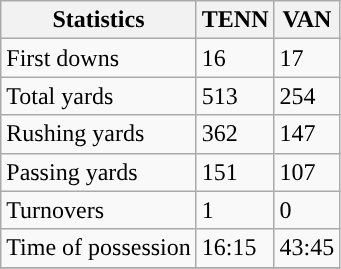<table class="wikitable">
<tr>
<th>Statistics</th>
<th>TENN</th>
<th>VAN</th>
</tr>
<tr>
<td>First downs</td>
<td>16</td>
<td>17</td>
</tr>
<tr>
<td>Total yards</td>
<td>513</td>
<td>254</td>
</tr>
<tr>
<td>Rushing yards</td>
<td>362</td>
<td>147</td>
</tr>
<tr>
<td>Passing yards</td>
<td>151</td>
<td>107</td>
</tr>
<tr>
<td>Turnovers</td>
<td>1</td>
<td>0</td>
</tr>
<tr>
<td>Time of possession</td>
<td>16:15</td>
<td>43:45</td>
</tr>
<tr>
</tr>
</table>
